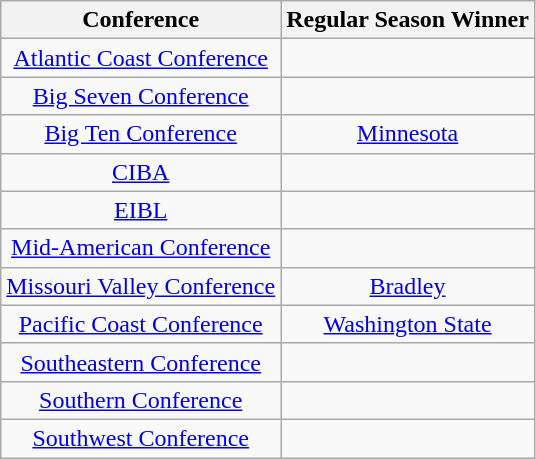<table class="wikitable" style="text-align:center;">
<tr>
<th>Conference</th>
<th>Regular Season Winner</th>
</tr>
<tr>
<td><a href='#'>Atlantic Coast Conference</a></td>
<td></td>
</tr>
<tr>
<td><a href='#'>Big Seven Conference</a></td>
<td></td>
</tr>
<tr>
<td><a href='#'>Big Ten Conference</a></td>
<td><a href='#'>Minnesota</a></td>
</tr>
<tr>
<td><a href='#'>CIBA</a></td>
<td></td>
</tr>
<tr>
<td><a href='#'>EIBL</a></td>
<td></td>
</tr>
<tr>
<td><a href='#'>Mid-American Conference</a></td>
<td></td>
</tr>
<tr>
<td><a href='#'>Missouri Valley Conference</a></td>
<td><a href='#'>Bradley</a></td>
</tr>
<tr>
<td><a href='#'>Pacific Coast Conference</a></td>
<td><a href='#'>Washington State</a></td>
</tr>
<tr>
<td><a href='#'>Southeastern Conference</a></td>
<td></td>
</tr>
<tr>
<td><a href='#'>Southern Conference</a></td>
<td></td>
</tr>
<tr>
<td><a href='#'>Southwest Conference</a></td>
<td></td>
</tr>
</table>
